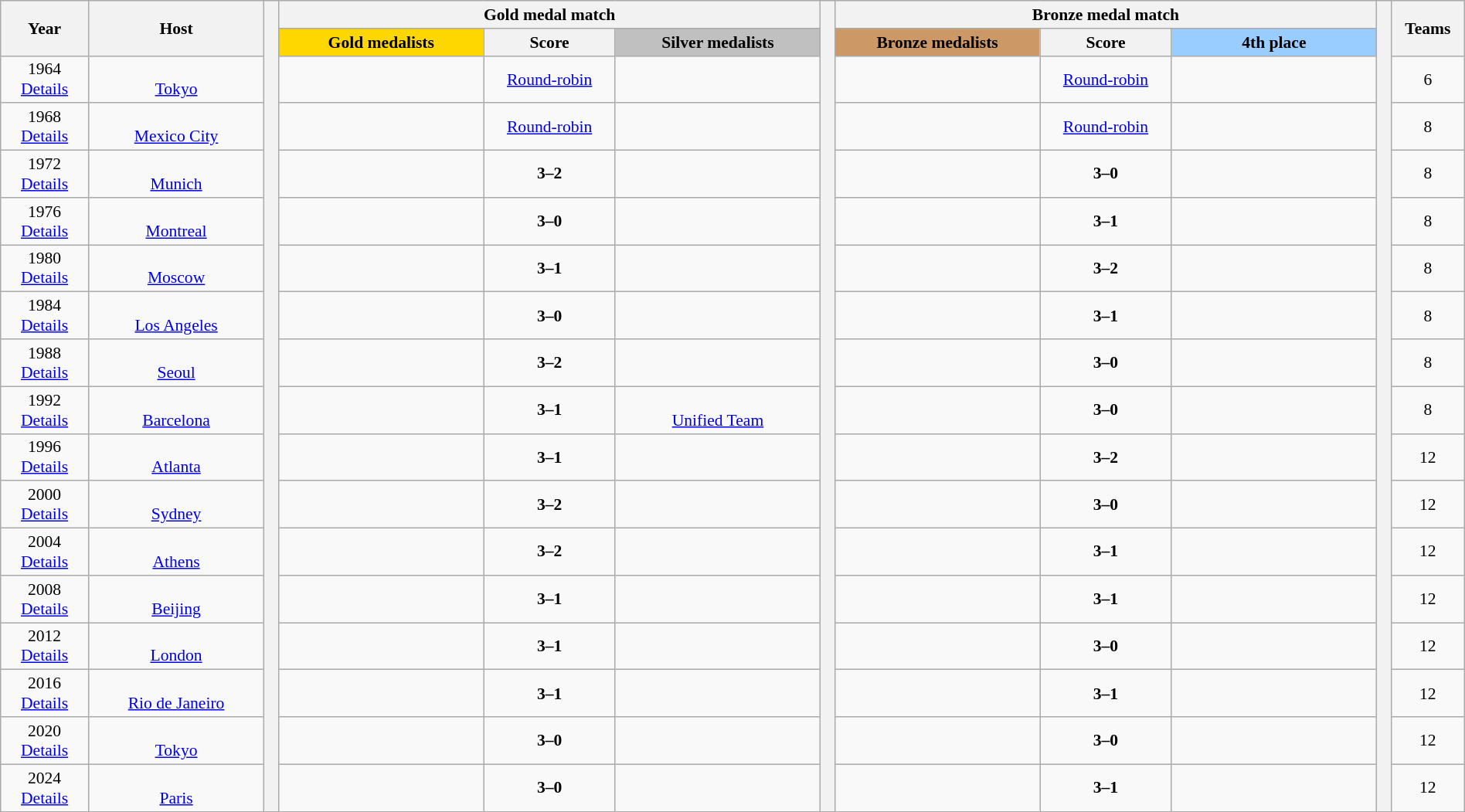<table class="wikitable" style="font-size:90%; width:100%; text-align:center">
<tr>
<th rowspan="2" style="width:6%">Year</th>
<th rowspan="2" style="width:12%">Host</th>
<th width=1% rowspan=18 bgcolor=ffffff></th>
<th colspan="3">Gold medal match</th>
<th width=1% rowspan=18 bgcolor=ffffff></th>
<th colspan="3">Bronze medal match</th>
<th width=1% rowspan=18 bgcolor=ffffff></th>
<th rowspan="2" style="width:5%">Teams</th>
</tr>
<tr style="background:#efefef">
<th style="width:14%; background:gold">Gold medalists</th>
<th width=9%>Score</th>
<th style="width:14%; background:silver">Silver medalists</th>
<th style="width:14%; background:#cc9966">Bronze medalists</th>
<th width=9%>Score</th>
<th style="width:14%; background:#9acdff">4th place</th>
</tr>
<tr>
<td>1964<br><a href='#'>Details</a></td>
<td><br><a href='#'>Tokyo</a></td>
<td><strong></strong></td>
<td><a href='#'>Round-robin</a></td>
<td></td>
<td></td>
<td><a href='#'>Round-robin</a></td>
<td></td>
<td>6</td>
</tr>
<tr>
<td>1968<br><a href='#'>Details</a></td>
<td><br><a href='#'>Mexico City</a></td>
<td><strong></strong></td>
<td><a href='#'>Round-robin</a></td>
<td></td>
<td></td>
<td><a href='#'>Round-robin</a></td>
<td></td>
<td>8</td>
</tr>
<tr>
<td>1972<br><a href='#'>Details</a></td>
<td><br><a href='#'>Munich</a></td>
<td><strong></strong></td>
<td><strong>3–2</strong></td>
<td></td>
<td></td>
<td><strong>3–0</strong></td>
<td></td>
<td>8</td>
</tr>
<tr>
<td>1976<br><a href='#'>Details</a></td>
<td><br><a href='#'>Montreal</a></td>
<td><strong></strong></td>
<td><strong>3–0</strong></td>
<td></td>
<td></td>
<td><strong>3–1</strong></td>
<td></td>
<td>8</td>
</tr>
<tr>
<td>1980<br><a href='#'>Details</a></td>
<td><br><a href='#'>Moscow</a></td>
<td><strong></strong></td>
<td><strong>3–1</strong></td>
<td></td>
<td></td>
<td><strong>3–2</strong></td>
<td></td>
<td>8</td>
</tr>
<tr>
<td>1984<br><a href='#'>Details</a></td>
<td><br><a href='#'>Los Angeles</a></td>
<td><strong></strong></td>
<td><strong>3–0</strong></td>
<td></td>
<td></td>
<td><strong>3–1</strong></td>
<td></td>
<td>8</td>
</tr>
<tr>
<td>1988<br><a href='#'>Details</a></td>
<td><br><a href='#'>Seoul</a></td>
<td><strong></strong></td>
<td><strong>3–2</strong></td>
<td></td>
<td></td>
<td><strong>3–0</strong></td>
<td></td>
<td>8</td>
</tr>
<tr>
<td>1992<br><a href='#'>Details</a></td>
<td><br><a href='#'>Barcelona</a></td>
<td><strong></strong></td>
<td><strong>3–1</strong></td>
<td><br> <a href='#'>Unified Team</a></td>
<td></td>
<td><strong>3–0</strong></td>
<td></td>
<td>8</td>
</tr>
<tr>
<td>1996<br><a href='#'>Details</a></td>
<td><br><a href='#'>Atlanta</a></td>
<td><strong></strong></td>
<td><strong>3–1</strong></td>
<td></td>
<td></td>
<td><strong>3–2</strong></td>
<td></td>
<td>12</td>
</tr>
<tr>
<td>2000<br><a href='#'>Details</a></td>
<td><br><a href='#'>Sydney</a></td>
<td><strong></strong></td>
<td><strong>3–2</strong></td>
<td></td>
<td></td>
<td><strong>3–0</strong></td>
<td></td>
<td>12</td>
</tr>
<tr>
<td>2004<br><a href='#'>Details</a></td>
<td><br><a href='#'>Athens</a></td>
<td><strong></strong></td>
<td><strong>3–2</strong></td>
<td></td>
<td></td>
<td><strong>3–1</strong></td>
<td></td>
<td>12</td>
</tr>
<tr>
<td>2008<br><a href='#'>Details</a></td>
<td><br><a href='#'>Beijing</a></td>
<td><strong></strong></td>
<td><strong>3–1</strong></td>
<td></td>
<td></td>
<td><strong>3–1</strong></td>
<td></td>
<td>12</td>
</tr>
<tr>
<td>2012<br><a href='#'>Details</a></td>
<td><br><a href='#'>London</a></td>
<td><strong></strong></td>
<td><strong>3–1</strong></td>
<td></td>
<td></td>
<td><strong>3–0</strong></td>
<td></td>
<td>12</td>
</tr>
<tr>
<td>2016<br><a href='#'>Details</a></td>
<td><br><a href='#'>Rio de Janeiro</a></td>
<td><strong></strong></td>
<td><strong>3–1</strong></td>
<td></td>
<td></td>
<td><strong>3–1</strong></td>
<td></td>
<td>12</td>
</tr>
<tr>
<td>2020<br><a href='#'>Details</a></td>
<td><br><a href='#'>Tokyo</a></td>
<td><strong></strong></td>
<td><strong>3–0</strong></td>
<td></td>
<td></td>
<td><strong>3–0</strong></td>
<td></td>
<td>12</td>
</tr>
<tr>
<td>2024<br><a href='#'>Details</a></td>
<td><br><a href='#'>Paris</a></td>
<td><strong></strong></td>
<td><strong>3–0</strong></td>
<td></td>
<td></td>
<td><strong>3–1</strong></td>
<td></td>
<td>12</td>
</tr>
</table>
